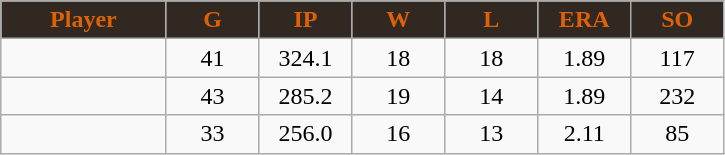<table class="wikitable sortable">
<tr>
<th style="background:#312821;color:#de6108;" width="16%">Player</th>
<th style="background:#312821;color:#de6108;" width="9%">G</th>
<th style="background:#312821;color:#de6108;" width="9%">IP</th>
<th style="background:#312821;color:#de6108;" width="9%">W</th>
<th style="background:#312821;color:#de6108;" width="9%">L</th>
<th style="background:#312821;color:#de6108;" width="9%">ERA</th>
<th style="background:#312821;color:#de6108;" width="9%">SO</th>
</tr>
<tr align="center">
<td></td>
<td>41</td>
<td>324.1</td>
<td>18</td>
<td>18</td>
<td>1.89</td>
<td>117</td>
</tr>
<tr align="center">
<td></td>
<td>43</td>
<td>285.2</td>
<td>19</td>
<td>14</td>
<td>1.89</td>
<td>232</td>
</tr>
<tr align="center">
<td></td>
<td>33</td>
<td>256.0</td>
<td>16</td>
<td>13</td>
<td>2.11</td>
<td>85</td>
</tr>
</table>
